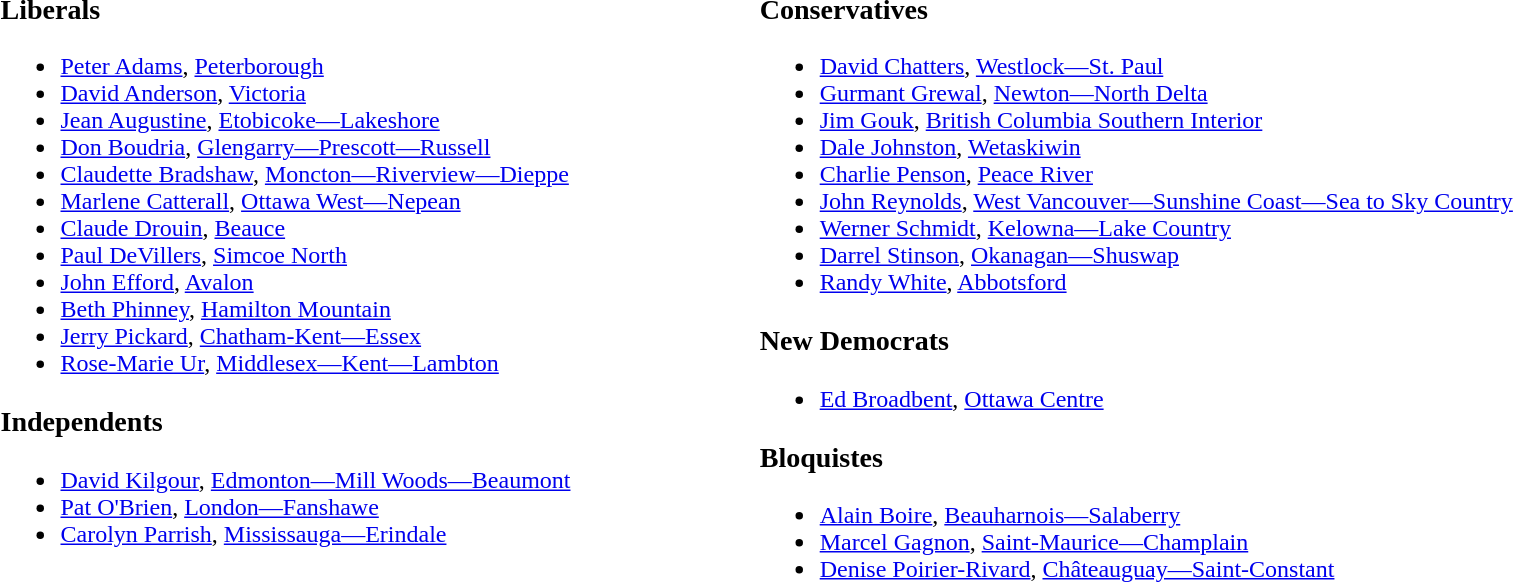<table>
<tr>
<td style="vertical-align:top; width:50%;"><br><h3>Liberals</h3><ul><li><a href='#'>Peter Adams</a>, <a href='#'>Peterborough</a></li><li><a href='#'>David Anderson</a>, <a href='#'>Victoria</a></li><li><a href='#'>Jean Augustine</a>, <a href='#'>Etobicoke—Lakeshore</a></li><li><a href='#'>Don Boudria</a>, <a href='#'>Glengarry—Prescott—Russell</a></li><li><a href='#'>Claudette Bradshaw</a>, <a href='#'>Moncton—Riverview—Dieppe</a></li><li><a href='#'>Marlene Catterall</a>, <a href='#'>Ottawa West—Nepean</a></li><li><a href='#'>Claude Drouin</a>, <a href='#'>Beauce</a></li><li><a href='#'>Paul DeVillers</a>, <a href='#'>Simcoe North</a></li><li><a href='#'>John Efford</a>, <a href='#'>Avalon</a></li><li><a href='#'>Beth Phinney</a>, <a href='#'>Hamilton Mountain</a></li><li><a href='#'>Jerry Pickard</a>, <a href='#'>Chatham-Kent—Essex</a></li><li><a href='#'>Rose-Marie Ur</a>, <a href='#'>Middlesex—Kent—Lambton</a></li></ul><h3>Independents</h3><ul><li><a href='#'>David Kilgour</a>, <a href='#'>Edmonton—Mill Woods—Beaumont</a></li><li><a href='#'>Pat O'Brien</a>, <a href='#'>London—Fanshawe</a></li><li><a href='#'>Carolyn Parrish</a>, <a href='#'>Mississauga—Erindale</a></li></ul></td>
<td style="vertical-align:top; width:50%;"><br><h3>Conservatives</h3><ul><li><a href='#'>David Chatters</a>, <a href='#'>Westlock—St. Paul</a></li><li><a href='#'>Gurmant Grewal</a>, <a href='#'>Newton—North Delta</a></li><li><a href='#'>Jim Gouk</a>, <a href='#'>British Columbia Southern Interior</a></li><li><a href='#'>Dale Johnston</a>, <a href='#'>Wetaskiwin</a></li><li><a href='#'>Charlie Penson</a>, <a href='#'>Peace River</a></li><li><a href='#'>John Reynolds</a>, <a href='#'>West Vancouver—Sunshine Coast—Sea to Sky Country</a></li><li><a href='#'>Werner Schmidt</a>, <a href='#'>Kelowna—Lake Country</a></li><li><a href='#'>Darrel Stinson</a>, <a href='#'>Okanagan—Shuswap</a></li><li><a href='#'>Randy White</a>, <a href='#'>Abbotsford</a></li></ul><h3>New Democrats</h3><ul><li><a href='#'>Ed Broadbent</a>, <a href='#'>Ottawa Centre</a></li></ul><h3>Bloquistes</h3><ul><li><a href='#'>Alain Boire</a>, <a href='#'>Beauharnois—Salaberry</a></li><li><a href='#'>Marcel Gagnon</a>, <a href='#'>Saint-Maurice—Champlain</a></li><li><a href='#'>Denise Poirier-Rivard</a>, <a href='#'>Châteauguay—Saint-Constant</a></li></ul></td>
</tr>
</table>
